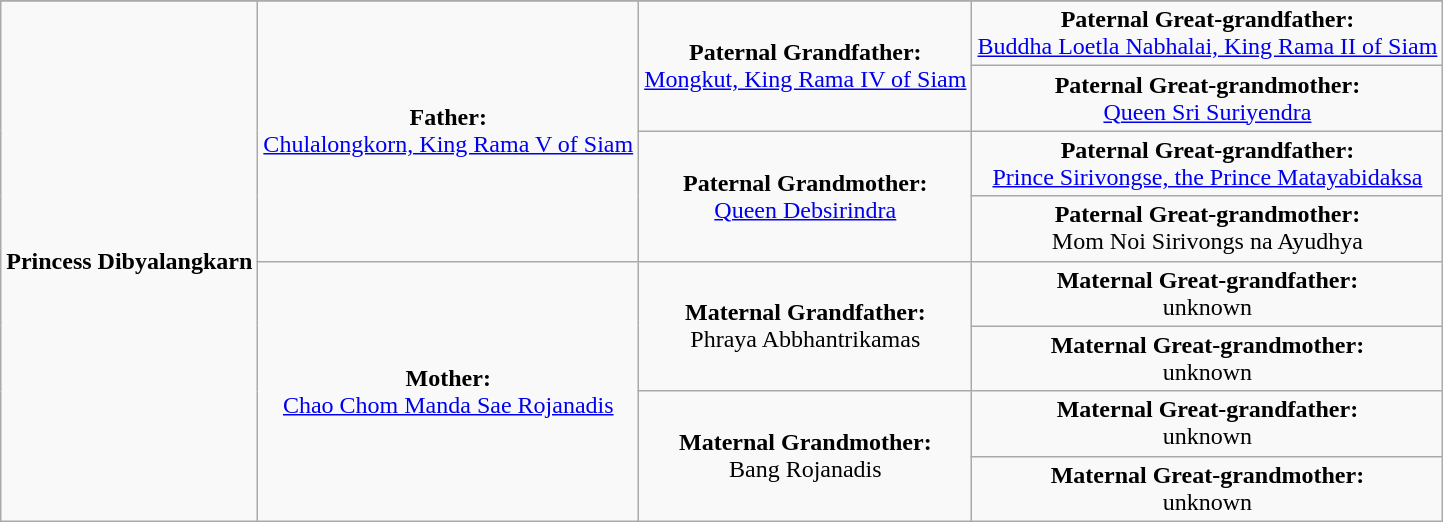<table class="wikitable">
<tr>
</tr>
<tr>
<td rowspan="8" align="center"><strong>Princess Dibyalangkarn</strong></td>
<td rowspan="4" align="center"><strong>Father:</strong><br><a href='#'>Chulalongkorn, King Rama V of Siam</a></td>
<td rowspan="2" align="center"><strong>Paternal Grandfather:</strong><br><a href='#'>Mongkut, King Rama IV of Siam</a></td>
<td align = "center"><strong>Paternal Great-grandfather:</strong><br><a href='#'>Buddha Loetla Nabhalai, King Rama II of Siam</a></td>
</tr>
<tr>
<td align = "center"><strong>Paternal Great-grandmother:</strong><br><a href='#'>Queen Sri Suriyendra</a></td>
</tr>
<tr>
<td rowspan="2" align="center"><strong>Paternal Grandmother:</strong><br><a href='#'>Queen Debsirindra</a></td>
<td align = "center"><strong>Paternal Great-grandfather:</strong><br><a href='#'>Prince Sirivongse, the Prince Matayabidaksa</a></td>
</tr>
<tr>
<td align = "center"><strong>Paternal Great-grandmother:</strong><br>Mom Noi Sirivongs na Ayudhya</td>
</tr>
<tr>
<td rowspan="4" align="center"><strong>Mother:</strong><br><a href='#'>Chao Chom Manda Sae Rojanadis</a></td>
<td rowspan="2" align="center"><strong>Maternal Grandfather:</strong><br>Phraya Abbhantrikamas</td>
<td align = "center"><strong>Maternal Great-grandfather:</strong><br>unknown</td>
</tr>
<tr>
<td align = "center"><strong>Maternal Great-grandmother:</strong><br>unknown</td>
</tr>
<tr>
<td rowspan="2" align="center"><strong>Maternal Grandmother:</strong><br>Bang Rojanadis</td>
<td align = "center"><strong>Maternal Great-grandfather:</strong><br>unknown</td>
</tr>
<tr>
<td align = "center"><strong>Maternal Great-grandmother:</strong><br>unknown</td>
</tr>
</table>
